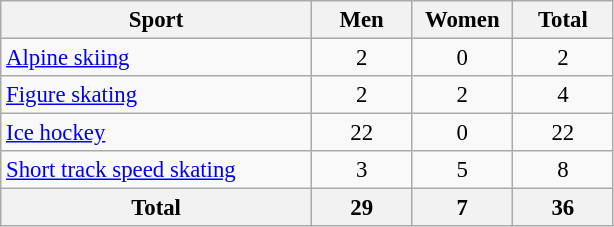<table class="wikitable" style="text-align:center; font-size: 95%">
<tr>
<th width=200>Sport</th>
<th width=60>Men</th>
<th width=60>Women</th>
<th width=60>Total</th>
</tr>
<tr>
<td align=left><a href='#'>Alpine skiing</a></td>
<td>2</td>
<td>0</td>
<td>2</td>
</tr>
<tr>
<td align=left><a href='#'>Figure skating</a></td>
<td>2</td>
<td>2</td>
<td>4</td>
</tr>
<tr>
<td align=left><a href='#'>Ice hockey</a></td>
<td>22</td>
<td>0</td>
<td>22</td>
</tr>
<tr>
<td align=left><a href='#'>Short track speed skating</a></td>
<td>3</td>
<td>5</td>
<td>8</td>
</tr>
<tr>
<th>Total</th>
<th>29</th>
<th>7</th>
<th>36</th>
</tr>
</table>
